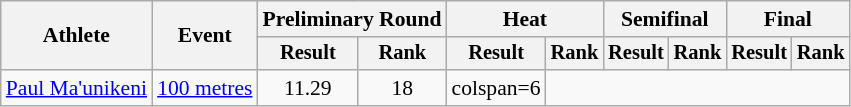<table class=wikitable style=font-size:90%>
<tr>
<th rowspan=2>Athlete</th>
<th rowspan=2>Event</th>
<th colspan=2>Preliminary Round</th>
<th colspan=2>Heat</th>
<th colspan=2>Semifinal</th>
<th colspan=2>Final</th>
</tr>
<tr style=font-size:95%>
<th>Result</th>
<th>Rank</th>
<th>Result</th>
<th>Rank</th>
<th>Result</th>
<th>Rank</th>
<th>Result</th>
<th>Rank</th>
</tr>
<tr align=center>
<td align=left><a href='#'>Paul Ma'unikeni</a></td>
<td align=left><a href='#'>100 metres</a></td>
<td>11.29</td>
<td>18</td>
<td>colspan=6 </td>
</tr>
</table>
